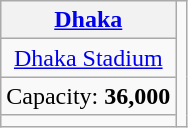<table class="wikitable" style="text-align:center">
<tr>
<th><a href='#'>Dhaka</a></th>
<td rowspan="4"></td>
</tr>
<tr>
<td><a href='#'>Dhaka Stadium</a></td>
</tr>
<tr>
<td>Capacity: <strong>36,000</strong></td>
</tr>
<tr>
<td></td>
</tr>
</table>
